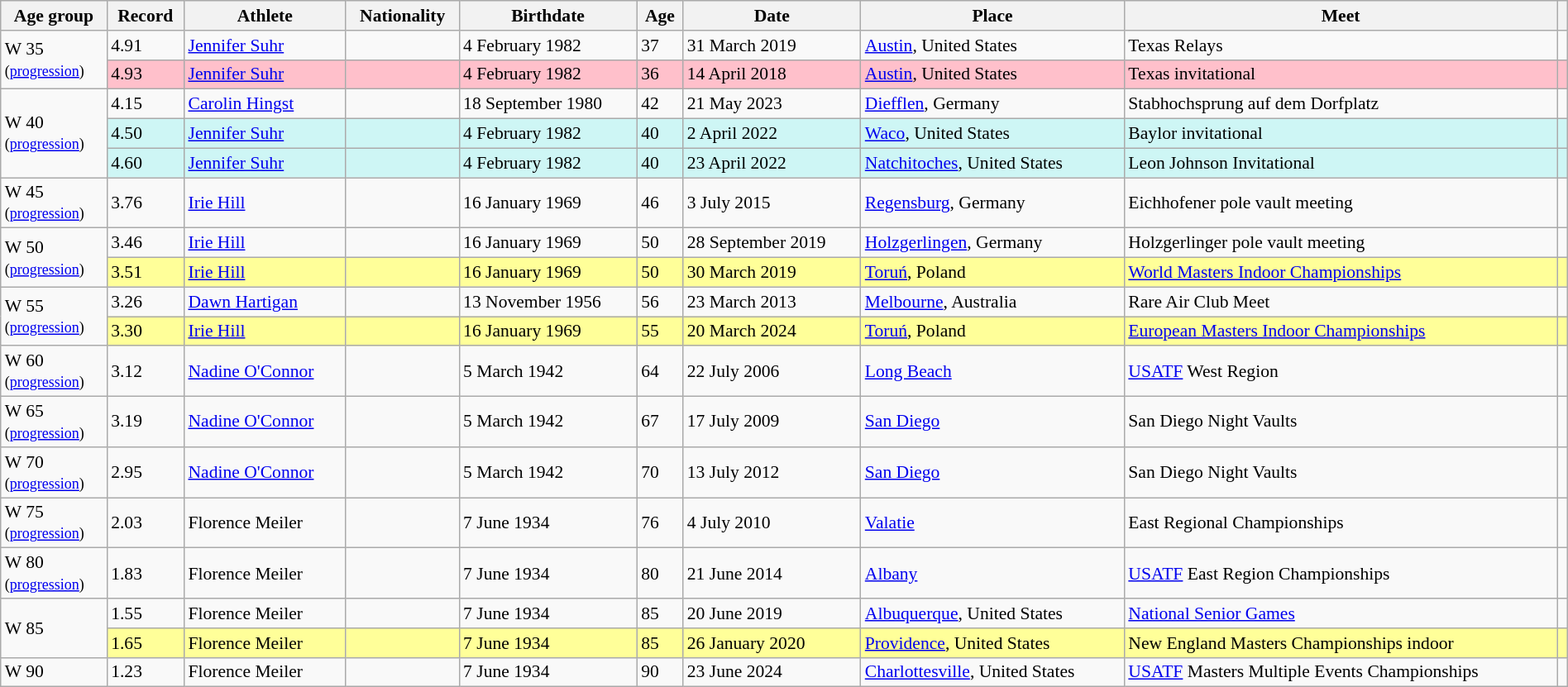<table class="wikitable" style="font-size:90%; width: 100%;">
<tr>
<th>Age group</th>
<th>Record</th>
<th>Athlete</th>
<th>Nationality</th>
<th>Birthdate</th>
<th>Age</th>
<th>Date</th>
<th>Place</th>
<th>Meet</th>
<th></th>
</tr>
<tr>
<td rowspan=2>W 35<br><small>(<a href='#'>progression</a>)</small></td>
<td>4.91</td>
<td><a href='#'>Jennifer Suhr</a></td>
<td></td>
<td>4 February 1982</td>
<td>37</td>
<td>31 March 2019</td>
<td><a href='#'>Austin</a>, United States</td>
<td>Texas Relays</td>
<td></td>
</tr>
<tr style="background:pink">
<td>4.93</td>
<td><a href='#'>Jennifer Suhr</a></td>
<td></td>
<td>4 February 1982</td>
<td>36</td>
<td>14 April 2018</td>
<td><a href='#'>Austin</a>, United States</td>
<td>Texas invitational</td>
<td></td>
</tr>
<tr>
<td rowspan=3>W 40 <br><small>(<a href='#'>progression</a>)</small></td>
<td>4.15</td>
<td><a href='#'>Carolin Hingst</a></td>
<td></td>
<td>18 September 1980</td>
<td>42</td>
<td>21 May 2023</td>
<td><a href='#'>Diefflen</a>, Germany</td>
<td>Stabhochsprung auf dem Dorfplatz</td>
<td></td>
</tr>
<tr style="background:#cef6f5;">
<td>4.50</td>
<td><a href='#'>Jennifer Suhr</a></td>
<td></td>
<td>4 February 1982</td>
<td>40</td>
<td>2 April 2022</td>
<td><a href='#'>Waco</a>, United States</td>
<td>Baylor invitational</td>
<td></td>
</tr>
<tr style="background:#cef6f5;">
<td>4.60</td>
<td><a href='#'>Jennifer Suhr</a></td>
<td></td>
<td>4 February 1982</td>
<td>40</td>
<td>23 April 2022</td>
<td><a href='#'>Natchitoches</a>, United States</td>
<td>Leon Johnson Invitational</td>
<td></td>
</tr>
<tr>
<td>W 45 <br><small>(<a href='#'>progression</a>)</small></td>
<td>3.76</td>
<td><a href='#'>Irie Hill</a></td>
<td></td>
<td>16 January 1969</td>
<td>46</td>
<td>3 July 2015</td>
<td><a href='#'>Regensburg</a>, Germany</td>
<td>Eichhofener pole vault meeting</td>
<td></td>
</tr>
<tr>
<td rowspan=2>W 50 <br><small>(<a href='#'>progression</a>)</small></td>
<td>3.46</td>
<td><a href='#'>Irie Hill</a></td>
<td></td>
<td>16 January 1969</td>
<td>50</td>
<td>28 September 2019</td>
<td><a href='#'>Holzgerlingen</a>, Germany</td>
<td>Holzgerlinger pole vault meeting</td>
<td></td>
</tr>
<tr style="background:#ff9;">
<td>3.51 </td>
<td><a href='#'>Irie Hill</a></td>
<td></td>
<td>16 January 1969</td>
<td>50</td>
<td>30 March 2019</td>
<td><a href='#'>Toruń</a>, Poland</td>
<td><a href='#'>World Masters Indoor Championships</a></td>
<td></td>
</tr>
<tr>
<td rowspan=2>W 55 <br><small>(<a href='#'>progression</a>)</small></td>
<td>3.26</td>
<td><a href='#'>Dawn Hartigan</a></td>
<td></td>
<td>13 November 1956</td>
<td>56</td>
<td>23 March 2013</td>
<td><a href='#'>Melbourne</a>, Australia</td>
<td>Rare Air Club Meet</td>
<td></td>
</tr>
<tr style="background:#ff9;">
<td>3.30 </td>
<td><a href='#'>Irie Hill</a></td>
<td></td>
<td>16 January 1969</td>
<td>55</td>
<td>20 March 2024</td>
<td><a href='#'>Toruń</a>, Poland</td>
<td><a href='#'>European Masters Indoor Championships</a></td>
<td></td>
</tr>
<tr>
<td>W 60 <br><small>(<a href='#'>progression</a>)</small></td>
<td>3.12</td>
<td><a href='#'>Nadine O'Connor</a></td>
<td></td>
<td>5 March 1942</td>
<td>64</td>
<td>22 July 2006</td>
<td><a href='#'>Long Beach</a> </td>
<td><a href='#'>USATF</a> West Region</td>
<td></td>
</tr>
<tr>
<td>W 65 <br><small>(<a href='#'>progression</a>)</small></td>
<td>3.19</td>
<td><a href='#'>Nadine O'Connor</a></td>
<td></td>
<td>5 March 1942</td>
<td>67</td>
<td>17 July 2009</td>
<td><a href='#'>San Diego</a> </td>
<td>San Diego Night Vaults</td>
<td></td>
</tr>
<tr>
<td>W 70 <br><small>(<a href='#'>progression</a>)</small></td>
<td>2.95</td>
<td><a href='#'>Nadine O'Connor</a></td>
<td></td>
<td>5 March 1942</td>
<td>70</td>
<td>13 July 2012</td>
<td><a href='#'>San Diego</a> </td>
<td>San Diego Night Vaults</td>
<td></td>
</tr>
<tr>
<td>W 75 <br><small>(<a href='#'>progression</a>)</small></td>
<td>2.03</td>
<td>Florence Meiler</td>
<td></td>
<td>7 June 1934</td>
<td>76</td>
<td>4 July 2010</td>
<td><a href='#'>Valatie</a> </td>
<td>East Regional Championships</td>
<td></td>
</tr>
<tr>
<td>W 80 <br><small>(<a href='#'>progression</a>)</small></td>
<td>1.83</td>
<td>Florence Meiler</td>
<td></td>
<td>7 June 1934</td>
<td>80</td>
<td>21 June 2014</td>
<td><a href='#'>Albany</a> </td>
<td><a href='#'>USATF</a> East Region Championships</td>
<td></td>
</tr>
<tr>
<td rowspan=2>W 85</td>
<td>1.55</td>
<td>Florence Meiler</td>
<td></td>
<td>7 June 1934</td>
<td>85</td>
<td>20 June 2019</td>
<td><a href='#'>Albuquerque</a>, United States</td>
<td><a href='#'>National Senior Games</a></td>
<td></td>
</tr>
<tr style="background:#ff9;">
<td>1.65 </td>
<td>Florence Meiler</td>
<td></td>
<td>7 June 1934</td>
<td>85</td>
<td>26 January 2020</td>
<td><a href='#'>Providence</a>, United States</td>
<td>New England Masters Championships indoor</td>
<td></td>
</tr>
<tr>
<td>W 90</td>
<td>1.23</td>
<td>Florence Meiler</td>
<td></td>
<td>7 June 1934</td>
<td>90</td>
<td>23 June 2024</td>
<td><a href='#'>Charlottesville</a>, United States</td>
<td><a href='#'>USATF</a> Masters Multiple Events Championships</td>
<td></td>
</tr>
</table>
